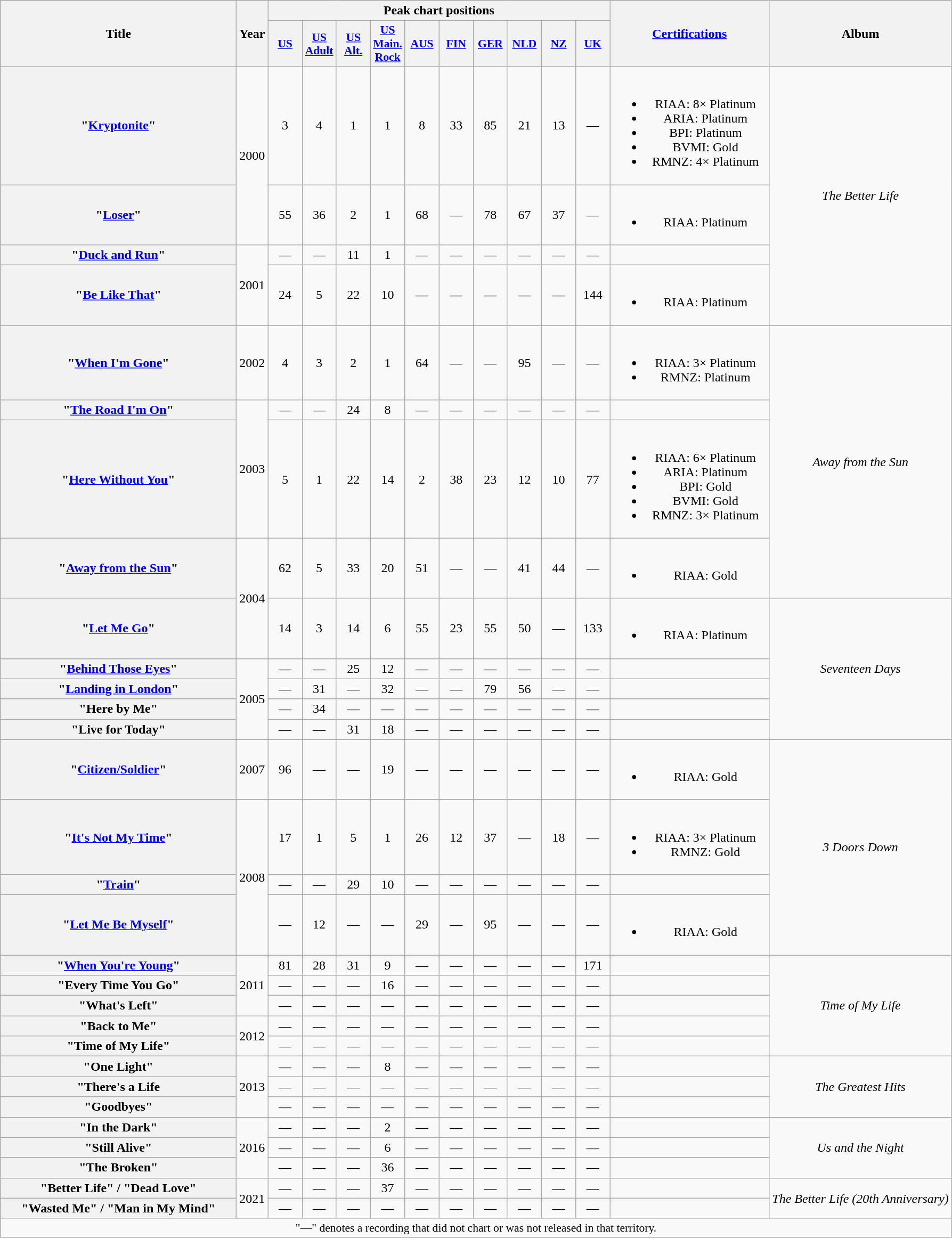<table class="wikitable plainrowheaders" style="text-align:center;">
<tr>
<th scope="col" rowspan="2" style="width:18em;">Title</th>
<th scope="col" rowspan="2">Year</th>
<th scope="col" colspan="10">Peak chart positions</th>
<th scope="col" rowspan="2" style="width:12em;"><a href='#'>Certifications</a></th>
<th scope="col" rowspan="2">Album</th>
</tr>
<tr>
<th scope="col" style="width:2.5em;font-size:90%;"><a href='#'>US</a><br></th>
<th scope="col" style="width:2.5em;font-size:90%;"><a href='#'>US<br>Adult</a><br></th>
<th scope="col" style="width:2.5em;font-size:90%;"><a href='#'>US <br>Alt.</a><br></th>
<th scope="col" style="width:2.5em;font-size:90%;"><a href='#'>US <br>Main. Rock</a><br></th>
<th scope="col" style="width:2.5em;font-size:90%;"><a href='#'>AUS</a><br></th>
<th scope="col" style="width:2.5em;font-size:90%;"><a href='#'>FIN</a><br></th>
<th scope="col" style="width:2.5em;font-size:90%;"><a href='#'>GER</a><br></th>
<th scope="col" style="width:2.5em;font-size:90%;"><a href='#'>NLD</a><br></th>
<th scope="col" style="width:2.5em;font-size:90%;"><a href='#'>NZ</a><br></th>
<th scope="col" style="width:2.5em;font-size:90%;"><a href='#'>UK</a><br></th>
</tr>
<tr>
<th scope="row">"<a href='#'>Kryptonite</a>"</th>
<td rowspan="2">2000</td>
<td>3</td>
<td>4</td>
<td>1</td>
<td>1</td>
<td>8</td>
<td>33</td>
<td>85</td>
<td>21</td>
<td>13</td>
<td>—</td>
<td><br><ul><li>RIAA: 8× Platinum</li><li>ARIA: Platinum</li><li>BPI: Platinum</li><li>BVMI: Gold</li><li>RMNZ: 4× Platinum</li></ul></td>
<td rowspan="4"><em>The Better Life</em></td>
</tr>
<tr>
<th scope="row">"<a href='#'>Loser</a>"</th>
<td>55</td>
<td>36</td>
<td>2</td>
<td>1</td>
<td>68</td>
<td>—</td>
<td>78</td>
<td>67</td>
<td>37</td>
<td>—</td>
<td><br><ul><li>RIAA: Platinum</li></ul></td>
</tr>
<tr>
<th scope="row">"<a href='#'>Duck and Run</a>"</th>
<td rowspan="2">2001</td>
<td>—</td>
<td>—</td>
<td>11</td>
<td>1</td>
<td>—</td>
<td>—</td>
<td>—</td>
<td>—</td>
<td>—</td>
<td>—</td>
<td></td>
</tr>
<tr>
<th scope="row">"<a href='#'>Be Like That</a>"</th>
<td>24</td>
<td>5</td>
<td>22</td>
<td>10</td>
<td>—</td>
<td>—</td>
<td>—</td>
<td>—</td>
<td>—</td>
<td>144</td>
<td><br><ul><li>RIAA: Platinum</li></ul></td>
</tr>
<tr>
<th scope="row">"<a href='#'>When I'm Gone</a>"</th>
<td>2002</td>
<td>4</td>
<td>3</td>
<td>2</td>
<td>1</td>
<td>64</td>
<td>—</td>
<td>—</td>
<td>95</td>
<td>—</td>
<td>—</td>
<td><br><ul><li>RIAA: 3× Platinum</li><li>RMNZ: Platinum</li></ul></td>
<td rowspan="4"><em>Away from the Sun</em></td>
</tr>
<tr>
<th scope="row">"<a href='#'>The Road I'm On</a>"</th>
<td rowspan="2">2003</td>
<td>—</td>
<td>—</td>
<td>24</td>
<td>8</td>
<td>—</td>
<td>—</td>
<td>—</td>
<td>—</td>
<td>—</td>
<td>—</td>
<td></td>
</tr>
<tr>
<th scope="row">"<a href='#'>Here Without You</a>"</th>
<td>5</td>
<td>1</td>
<td>22</td>
<td>14</td>
<td>2</td>
<td>38</td>
<td>23</td>
<td>12</td>
<td>10</td>
<td>77</td>
<td><br><ul><li>RIAA: 6× Platinum</li><li>ARIA: Platinum</li><li>BPI: Gold</li><li>BVMI: Gold</li><li>RMNZ: 3× Platinum</li></ul></td>
</tr>
<tr>
<th scope="row">"<a href='#'>Away from the Sun</a>"</th>
<td rowspan="2">2004</td>
<td>62</td>
<td>5</td>
<td>33</td>
<td>20</td>
<td>51</td>
<td>—</td>
<td>—</td>
<td>41</td>
<td>44</td>
<td>—</td>
<td><br><ul><li>RIAA: Gold</li></ul></td>
</tr>
<tr>
<th scope="row">"<a href='#'>Let Me Go</a>"</th>
<td>14</td>
<td>3</td>
<td>14</td>
<td>6</td>
<td>55</td>
<td>23</td>
<td>55</td>
<td>50</td>
<td>—</td>
<td>133</td>
<td><br><ul><li>RIAA: Platinum</li></ul></td>
<td rowspan="5"><em>Seventeen Days</em></td>
</tr>
<tr>
<th scope="row">"<a href='#'>Behind Those Eyes</a>"</th>
<td rowspan="4">2005</td>
<td>—</td>
<td>—</td>
<td>25</td>
<td>12</td>
<td>—</td>
<td>—</td>
<td>—</td>
<td>—</td>
<td>—</td>
<td>—</td>
<td></td>
</tr>
<tr>
<th scope="row">"<a href='#'>Landing in London</a>"<br></th>
<td>—</td>
<td>31</td>
<td>—</td>
<td>32</td>
<td>—</td>
<td>—</td>
<td>79</td>
<td>56</td>
<td>—</td>
<td>—</td>
<td></td>
</tr>
<tr>
<th scope="row">"Here by Me"</th>
<td>—</td>
<td>34</td>
<td>—</td>
<td>—</td>
<td>—</td>
<td>—</td>
<td>—</td>
<td>—</td>
<td>—</td>
<td>—</td>
<td></td>
</tr>
<tr>
<th scope="row">"Live for Today"</th>
<td>—</td>
<td>—</td>
<td>31</td>
<td>18</td>
<td>—</td>
<td>—</td>
<td>—</td>
<td>—</td>
<td>—</td>
<td>—</td>
<td></td>
</tr>
<tr>
<th scope="row">"<a href='#'>Citizen/Soldier</a>"</th>
<td>2007</td>
<td>96</td>
<td>—</td>
<td>—</td>
<td>19</td>
<td>—</td>
<td>—</td>
<td>—</td>
<td>—</td>
<td>—</td>
<td>—</td>
<td><br><ul><li>RIAA: Gold</li></ul></td>
<td rowspan="4"><em>3 Doors Down</em></td>
</tr>
<tr>
<th scope="row">"<a href='#'>It's Not My Time</a>"</th>
<td rowspan="3">2008</td>
<td>17</td>
<td>1</td>
<td>5</td>
<td>1</td>
<td>26</td>
<td>12</td>
<td>37</td>
<td>—</td>
<td>18</td>
<td>—</td>
<td><br><ul><li>RIAA: 3× Platinum</li><li>RMNZ: Gold</li></ul></td>
</tr>
<tr>
<th scope="row">"<a href='#'>Train</a>"</th>
<td>—</td>
<td>—</td>
<td>29</td>
<td>10</td>
<td>—</td>
<td>—</td>
<td>—</td>
<td>—</td>
<td>—</td>
<td>—</td>
<td></td>
</tr>
<tr>
<th scope="row">"<a href='#'>Let Me Be Myself</a>"</th>
<td>—</td>
<td>12</td>
<td>—</td>
<td>—</td>
<td>29</td>
<td>—</td>
<td>95</td>
<td>—</td>
<td>—</td>
<td>—</td>
<td><br><ul><li>RIAA: Gold</li></ul></td>
</tr>
<tr>
<th scope="row">"<a href='#'>When You're Young</a>"</th>
<td rowspan="3">2011</td>
<td>81</td>
<td>28</td>
<td>31</td>
<td>9</td>
<td>—</td>
<td>—</td>
<td>—</td>
<td>—</td>
<td>—</td>
<td>171</td>
<td></td>
<td rowspan="5"><em>Time of My Life</em></td>
</tr>
<tr>
<th scope="row">"Every Time You Go"</th>
<td>—</td>
<td>—</td>
<td>—</td>
<td>16</td>
<td>—</td>
<td>—</td>
<td>—</td>
<td>—</td>
<td>—</td>
<td>—</td>
<td></td>
</tr>
<tr>
<th scope="row">"What's Left"</th>
<td>—</td>
<td>—</td>
<td>—</td>
<td>—</td>
<td>—</td>
<td>—</td>
<td>—</td>
<td>—</td>
<td>—</td>
<td>—</td>
<td></td>
</tr>
<tr>
<th scope="row">"Back to Me"</th>
<td rowspan="2">2012</td>
<td>—</td>
<td>—</td>
<td>—</td>
<td>—</td>
<td>—</td>
<td>—</td>
<td>—</td>
<td>—</td>
<td>—</td>
<td>—</td>
<td></td>
</tr>
<tr>
<th scope="row">"Time of My Life"</th>
<td>—</td>
<td>—</td>
<td>—</td>
<td>—</td>
<td>—</td>
<td>—</td>
<td>—</td>
<td>—</td>
<td>—</td>
<td>—</td>
<td></td>
</tr>
<tr>
<th scope="row">"One Light"</th>
<td rowspan="3">2013</td>
<td>—</td>
<td>—</td>
<td>—</td>
<td>8</td>
<td>—</td>
<td>—</td>
<td>—</td>
<td>—</td>
<td>—</td>
<td>—</td>
<td></td>
<td rowspan="3"><em>The Greatest Hits</em></td>
</tr>
<tr>
<th scope="row">"There's a Life</th>
<td>—</td>
<td>—</td>
<td>—</td>
<td>—</td>
<td>—</td>
<td>—</td>
<td>—</td>
<td>—</td>
<td>—</td>
<td>—</td>
<td></td>
</tr>
<tr>
<th scope="row">"Goodbyes"</th>
<td>—</td>
<td>—</td>
<td>—</td>
<td>—</td>
<td>—</td>
<td>—</td>
<td>—</td>
<td>—</td>
<td>—</td>
<td>—</td>
<td></td>
</tr>
<tr>
<th scope="row">"In the Dark"</th>
<td rowspan="3">2016</td>
<td>—</td>
<td>—</td>
<td>—</td>
<td>2</td>
<td>—</td>
<td>—</td>
<td>—</td>
<td>—</td>
<td>—</td>
<td>—</td>
<td></td>
<td rowspan="3"><em>Us and the Night</em></td>
</tr>
<tr>
<th scope="row">"Still Alive"</th>
<td>—</td>
<td>—</td>
<td>—</td>
<td>6</td>
<td>—</td>
<td>—</td>
<td>—</td>
<td>—</td>
<td>—</td>
<td>—</td>
<td></td>
</tr>
<tr>
<th scope="row">"The Broken"</th>
<td>—</td>
<td>—</td>
<td>—</td>
<td>36</td>
<td>—</td>
<td>—</td>
<td>—</td>
<td>—</td>
<td>—</td>
<td>—</td>
<td></td>
</tr>
<tr>
<th scope="row">"Better Life" / "Dead Love"</th>
<td rowspan="2">2021</td>
<td>—</td>
<td>—</td>
<td>—</td>
<td>37</td>
<td>—</td>
<td>—</td>
<td>—</td>
<td>—</td>
<td>—</td>
<td>—</td>
<td></td>
<td rowspan="2"><em>The Better Life (20th Anniversary)</em></td>
</tr>
<tr>
<th scope="row">"Wasted Me" / "Man in My Mind"</th>
<td>—</td>
<td>—</td>
<td>—</td>
<td>—</td>
<td>—</td>
<td>—</td>
<td>—</td>
<td>—</td>
<td>—</td>
<td>—</td>
<td></td>
</tr>
<tr>
<td colspan="15" style="font-size:90%">"—" denotes a recording that did not chart or was not released in that territory.</td>
</tr>
</table>
